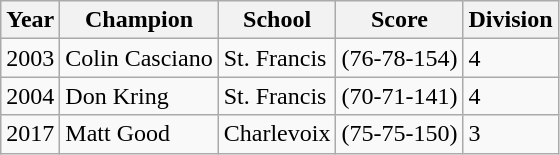<table class="wikitable collapsible sortable">
<tr>
<th>Year</th>
<th>Champion</th>
<th>School</th>
<th>Score</th>
<th>Division</th>
</tr>
<tr>
<td>2003</td>
<td>Colin Casciano</td>
<td>St. Francis</td>
<td>(76-78-154)</td>
<td>4</td>
</tr>
<tr>
<td>2004</td>
<td>Don Kring</td>
<td>St. Francis</td>
<td>(70-71-141)</td>
<td>4</td>
</tr>
<tr>
<td>2017</td>
<td>Matt Good</td>
<td>Charlevoix</td>
<td>(75-75-150)</td>
<td>3</td>
</tr>
</table>
